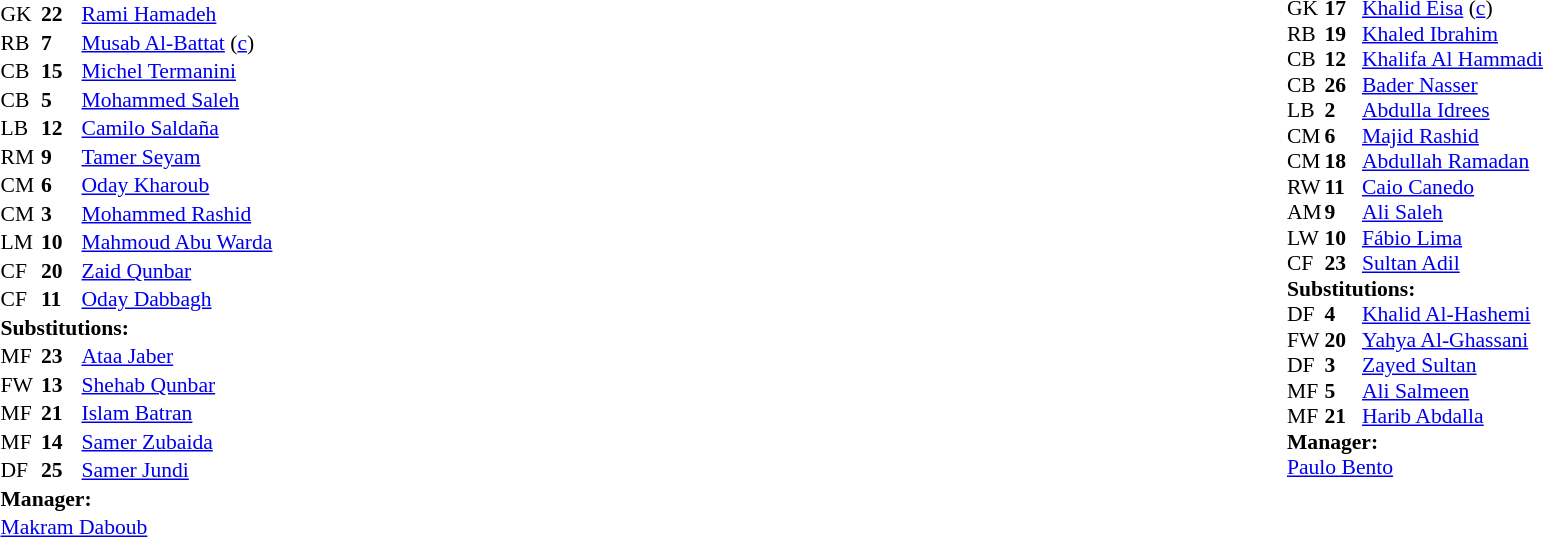<table width="100%">
<tr>
<td valign="top" width="40%"><br><table style="font-size:90%; cellspacing="0" cellpadding="0">
<tr>
<th width=25></th>
<th width=25></th>
</tr>
<tr>
<td>GK</td>
<td><strong>22</strong></td>
<td><a href='#'>Rami Hamadeh</a></td>
</tr>
<tr>
<td>RB</td>
<td><strong>7</strong></td>
<td><a href='#'>Musab Al-Battat</a> (<a href='#'>c</a>)</td>
</tr>
<tr>
<td>CB</td>
<td><strong>15</strong></td>
<td><a href='#'>Michel Termanini</a></td>
</tr>
<tr>
<td>CB</td>
<td><strong>5</strong></td>
<td><a href='#'>Mohammed Saleh</a></td>
</tr>
<tr>
<td>LB</td>
<td><strong>12</strong></td>
<td><a href='#'>Camilo Saldaña</a></td>
<td></td>
<td></td>
</tr>
<tr>
<td>RM</td>
<td><strong>9</strong></td>
<td><a href='#'>Tamer Seyam</a></td>
</tr>
<tr>
<td>CM</td>
<td><strong>6</strong></td>
<td><a href='#'>Oday Kharoub</a></td>
<td></td>
<td></td>
</tr>
<tr>
<td>CM</td>
<td><strong>3</strong></td>
<td><a href='#'>Mohammed Rashid</a></td>
<td></td>
<td></td>
</tr>
<tr>
<td>LM</td>
<td><strong>10</strong></td>
<td><a href='#'>Mahmoud Abu Warda</a></td>
<td></td>
<td></td>
</tr>
<tr>
<td>CF</td>
<td><strong>20</strong></td>
<td><a href='#'>Zaid Qunbar</a></td>
<td></td>
<td></td>
</tr>
<tr>
<td>CF</td>
<td><strong>11</strong></td>
<td><a href='#'>Oday Dabbagh</a></td>
</tr>
<tr>
<td colspan=3><strong>Substitutions:</strong></td>
</tr>
<tr>
<td>MF</td>
<td><strong>23</strong></td>
<td><a href='#'>Ataa Jaber</a></td>
<td></td>
<td></td>
</tr>
<tr>
<td>FW</td>
<td><strong>13</strong></td>
<td><a href='#'>Shehab Qunbar</a></td>
<td></td>
<td></td>
</tr>
<tr>
<td>MF</td>
<td><strong>21</strong></td>
<td><a href='#'>Islam Batran</a></td>
<td></td>
<td></td>
</tr>
<tr>
<td>MF</td>
<td><strong>14</strong></td>
<td><a href='#'>Samer Zubaida</a></td>
<td></td>
<td></td>
</tr>
<tr>
<td>DF</td>
<td><strong>25</strong></td>
<td><a href='#'>Samer Jundi</a></td>
<td></td>
<td></td>
</tr>
<tr>
<td colspan=3><strong>Manager:</strong></td>
</tr>
<tr>
<td colspan=3> <a href='#'>Makram Daboub</a></td>
</tr>
</table>
</td>
<td valign="top"></td>
<td valign="top" width="50%"><br><table style="font-size:90%; margin:auto" cellspacing="0" cellpadding="0">
<tr>
<th width=25></th>
<th width=25></th>
</tr>
<tr>
<td>GK</td>
<td><strong>17</strong></td>
<td><a href='#'>Khalid Eisa</a> (<a href='#'>c</a>)</td>
</tr>
<tr>
<td>RB</td>
<td><strong>19</strong></td>
<td><a href='#'>Khaled Ibrahim</a></td>
<td></td>
<td></td>
</tr>
<tr>
<td>CB</td>
<td><strong>12</strong></td>
<td><a href='#'>Khalifa Al Hammadi</a></td>
<td></td>
</tr>
<tr>
<td>CB</td>
<td><strong>26</strong></td>
<td><a href='#'>Bader Nasser</a></td>
</tr>
<tr>
<td>LB</td>
<td><strong>2</strong></td>
<td><a href='#'>Abdulla Idrees</a></td>
</tr>
<tr>
<td>CM</td>
<td><strong>6</strong></td>
<td><a href='#'>Majid Rashid</a></td>
</tr>
<tr>
<td>CM</td>
<td><strong>18</strong></td>
<td><a href='#'>Abdullah Ramadan</a></td>
<td></td>
<td></td>
</tr>
<tr>
<td>RW</td>
<td><strong>11</strong></td>
<td><a href='#'>Caio Canedo</a></td>
<td></td>
<td></td>
</tr>
<tr>
<td>AM</td>
<td><strong>9</strong></td>
<td><a href='#'>Ali Saleh</a></td>
<td></td>
<td></td>
</tr>
<tr>
<td>LW</td>
<td><strong>10</strong></td>
<td><a href='#'>Fábio Lima</a></td>
<td></td>
<td></td>
</tr>
<tr>
<td>CF</td>
<td><strong>23</strong></td>
<td><a href='#'>Sultan Adil</a></td>
<td></td>
</tr>
<tr>
<td colspan=3><strong>Substitutions:</strong></td>
</tr>
<tr>
<td>DF</td>
<td><strong>4</strong></td>
<td><a href='#'>Khalid Al-Hashemi</a></td>
<td></td>
<td></td>
</tr>
<tr>
<td>FW</td>
<td><strong>20</strong></td>
<td><a href='#'>Yahya Al-Ghassani</a></td>
<td></td>
<td></td>
</tr>
<tr>
<td>DF</td>
<td><strong>3</strong></td>
<td><a href='#'>Zayed Sultan</a></td>
<td></td>
<td></td>
</tr>
<tr>
<td>MF</td>
<td><strong>5</strong></td>
<td><a href='#'>Ali Salmeen</a></td>
<td></td>
<td></td>
</tr>
<tr>
<td>MF</td>
<td><strong>21</strong></td>
<td><a href='#'>Harib Abdalla</a></td>
<td></td>
<td></td>
</tr>
<tr>
<td colspan=3><strong>Manager:</strong></td>
</tr>
<tr>
<td colspan=3> <a href='#'>Paulo Bento</a></td>
<td></td>
</tr>
</table>
</td>
</tr>
</table>
